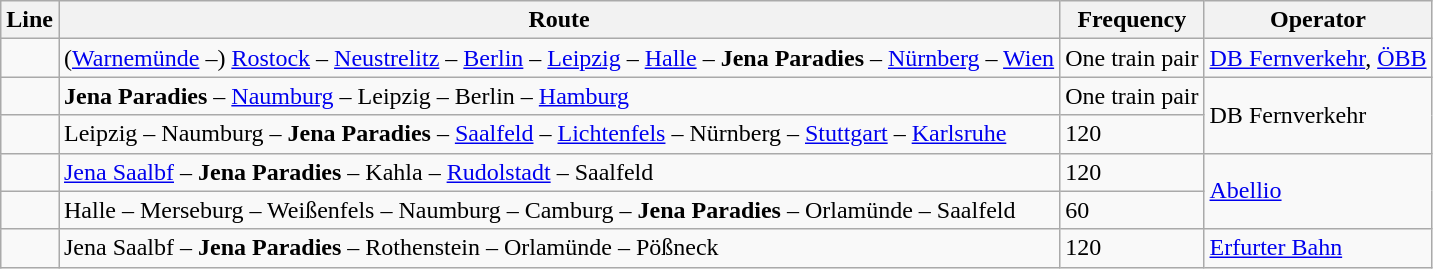<table class="wikitable">
<tr>
<th>Line</th>
<th>Route</th>
<th>Frequency</th>
<th>Operator</th>
</tr>
<tr>
<td align=center></td>
<td>(<a href='#'>Warnemünde</a> –) <a href='#'>Rostock</a> – <a href='#'>Neustrelitz</a> – <a href='#'>Berlin</a> – <a href='#'>Leipzig</a> – <a href='#'>Halle</a> – <strong>Jena Paradies</strong> – <a href='#'>Nürnberg</a> – <a href='#'>Wien</a></td>
<td>One train pair</td>
<td><a href='#'>DB Fernverkehr</a>, <a href='#'>ÖBB</a></td>
</tr>
<tr>
<td align="center"></td>
<td><strong>Jena Paradies</strong> – <a href='#'>Naumburg</a> – Leipzig – Berlin – <a href='#'>Hamburg</a></td>
<td>One train pair</td>
<td rowspan="2">DB Fernverkehr</td>
</tr>
<tr>
<td align="center"></td>
<td>Leipzig – Naumburg – <strong>Jena Paradies</strong> – <a href='#'>Saalfeld</a> – <a href='#'>Lichtenfels</a> – Nürnberg – <a href='#'>Stuttgart</a> – <a href='#'>Karlsruhe</a></td>
<td>120</td>
</tr>
<tr>
<td align="center"></td>
<td><a href='#'>Jena Saalbf</a> – <strong>Jena Paradies</strong> – Kahla – <a href='#'>Rudolstadt</a> – Saalfeld</td>
<td>120</td>
<td rowspan=2><a href='#'>Abellio</a></td>
</tr>
<tr>
<td align="center"></td>
<td>Halle – Merseburg – Weißenfels – Naumburg – Camburg – <strong>Jena Paradies</strong> –  Orlamünde – Saalfeld</td>
<td>60</td>
</tr>
<tr>
<td align="center"></td>
<td>Jena Saalbf – <strong>Jena Paradies</strong> – Rothenstein – Orlamünde – Pößneck</td>
<td>120</td>
<td><a href='#'>Erfurter Bahn</a></td>
</tr>
</table>
